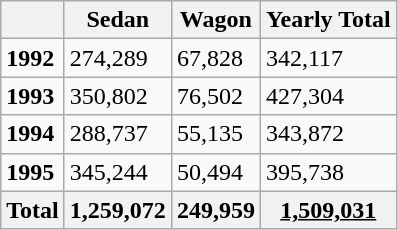<table class="wikitable">
<tr>
<th></th>
<th>Sedan</th>
<th>Wagon</th>
<th>Yearly Total</th>
</tr>
<tr>
<td><strong>1992</strong></td>
<td>274,289</td>
<td>67,828</td>
<td>342,117</td>
</tr>
<tr>
<td><strong>1993</strong></td>
<td>350,802</td>
<td>76,502</td>
<td>427,304</td>
</tr>
<tr>
<td><strong>1994</strong></td>
<td>288,737</td>
<td>55,135</td>
<td>343,872</td>
</tr>
<tr>
<td><strong>1995</strong></td>
<td>345,244</td>
<td>50,494</td>
<td>395,738</td>
</tr>
<tr>
<th>Total</th>
<th>1,259,072</th>
<th>249,959</th>
<th><u>1,509,031</u></th>
</tr>
</table>
